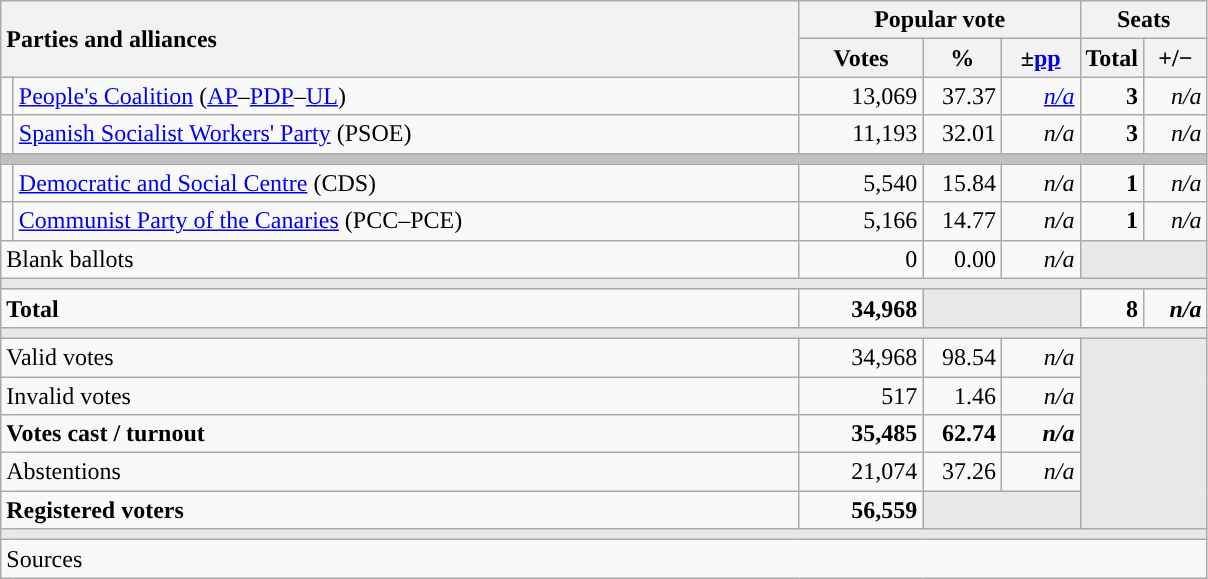<table class="wikitable" style="text-align:right;">
<tr>
<th style="text-align:left;" rowspan="2" colspan="2" width="525">Parties and alliances</th>
<th colspan="3">Popular vote</th>
<th colspan="2">Seats</th>
</tr>
<tr>
<th width="75">Votes</th>
<th width="45">%</th>
<th width="45">±<a href='#'>pp</a></th>
<th width="35">Total</th>
<th width="35">+/−</th>
</tr>
<tr>
<td width="1" style="color:inherit;background:"></td>
<td align="left"><a href='#'>People's Coalition</a> (<a href='#'>AP</a>–<a href='#'>PDP</a>–<a href='#'>UL</a>)</td>
<td>13,069</td>
<td>37.37</td>
<td><em><a href='#'>n/a</a></em></td>
<td><strong>3</strong></td>
<td><em>n/a</em></td>
</tr>
<tr>
<td style="color:inherit;background:"></td>
<td align="left"><a href='#'>Spanish Socialist Workers' Party</a> (PSOE)</td>
<td>11,193</td>
<td>32.01</td>
<td><em>n/a</em></td>
<td><strong>3</strong></td>
<td><em>n/a</em></td>
</tr>
<tr>
<td colspan="7" bgcolor="#C0C0C0"></td>
</tr>
<tr>
<td style="color:inherit;background:"></td>
<td align="left"><a href='#'>Democratic and Social Centre</a> (CDS)</td>
<td>5,540</td>
<td>15.84</td>
<td><em>n/a</em></td>
<td><strong>1</strong></td>
<td><em>n/a</em></td>
</tr>
<tr>
<td style="color:inherit;background:"></td>
<td align="left"><a href='#'>Communist Party of the Canaries</a> (PCC–PCE)</td>
<td>5,166</td>
<td>14.77</td>
<td><em>n/a</em></td>
<td><strong>1</strong></td>
<td><em>n/a</em></td>
</tr>
<tr>
<td align="left" colspan="2">Blank ballots</td>
<td>0</td>
<td>0.00</td>
<td><em>n/a</em></td>
<td bgcolor="#E9E9E9" colspan="2"></td>
</tr>
<tr>
<td colspan="7" bgcolor="#E9E9E9"></td>
</tr>
<tr style="font-weight:bold;">
<td align="left" colspan="2">Total</td>
<td>34,968</td>
<td bgcolor="#E9E9E9" colspan="2"></td>
<td>8</td>
<td><em>n/a</em></td>
</tr>
<tr>
<td colspan="7" bgcolor="#E9E9E9"></td>
</tr>
<tr>
<td align="left" colspan="2">Valid votes</td>
<td>34,968</td>
<td>98.54</td>
<td><em>n/a</em></td>
<td bgcolor="#E9E9E9" colspan="2" rowspan="5"></td>
</tr>
<tr>
<td align="left" colspan="2">Invalid votes</td>
<td>517</td>
<td>1.46</td>
<td><em>n/a</em></td>
</tr>
<tr style="font-weight:bold;">
<td align="left" colspan="2">Votes cast / turnout</td>
<td>35,485</td>
<td>62.74</td>
<td><em>n/a</em></td>
</tr>
<tr>
<td align="left" colspan="2">Abstentions</td>
<td>21,074</td>
<td>37.26</td>
<td><em>n/a</em></td>
</tr>
<tr style="font-weight:bold;">
<td align="left" colspan="2">Registered voters</td>
<td>56,559</td>
<td bgcolor="#E9E9E9" colspan="2"></td>
</tr>
<tr>
<td colspan="7" bgcolor="#E9E9E9"></td>
</tr>
<tr>
<td align="left" colspan="7">Sources</td>
</tr>
</table>
